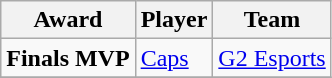<table class="wikitable">
<tr>
<th>Award</th>
<th>Player</th>
<th>Team</th>
</tr>
<tr>
<td style="text-align:center;"><strong>Finals MVP</strong></td>
<td><a href='#'>Caps</a></td>
<td><a href='#'>G2 Esports</a></td>
</tr>
<tr>
</tr>
</table>
